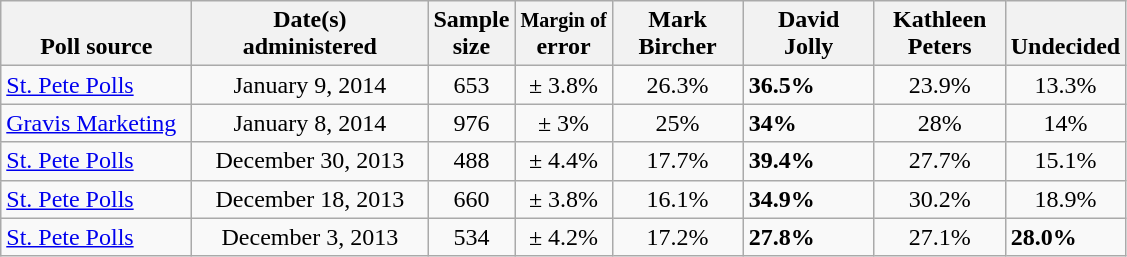<table class="wikitable">
<tr valign= bottom>
<th style="width:120px;">Poll source</th>
<th style="width:150px;">Date(s)<br>administered</th>
<th class=small>Sample<br>size</th>
<th><small>Margin of</small><br>error</th>
<th style="width:80px;">Mark<br>Bircher</th>
<th style="width:80px;">David<br>Jolly</th>
<th style="width:80px;">Kathleen<br>Peters</th>
<th style="width:40px;">Undecided</th>
</tr>
<tr>
<td><a href='#'>St. Pete Polls</a></td>
<td align=center>January 9, 2014</td>
<td align=center>653</td>
<td align=center>± 3.8%</td>
<td align=center>26.3%</td>
<td><strong>36.5%</strong></td>
<td align=center>23.9%</td>
<td align=center>13.3%</td>
</tr>
<tr>
<td><a href='#'>Gravis Marketing</a></td>
<td align=center>January 8, 2014</td>
<td align=center>976</td>
<td align=center>± 3%</td>
<td align=center>25%</td>
<td><strong>34%</strong></td>
<td align=center>28%</td>
<td align=center>14%</td>
</tr>
<tr>
<td><a href='#'>St. Pete Polls</a></td>
<td align=center>December 30, 2013</td>
<td align=center>488</td>
<td align=center>± 4.4%</td>
<td align=center>17.7%</td>
<td><strong>39.4%</strong></td>
<td align=center>27.7%</td>
<td align=center>15.1%</td>
</tr>
<tr>
<td><a href='#'>St. Pete Polls</a></td>
<td align=center>December 18, 2013</td>
<td align=center>660</td>
<td align=center>± 3.8%</td>
<td align=center>16.1%</td>
<td><strong>34.9%</strong></td>
<td align=center>30.2%</td>
<td align=center>18.9%</td>
</tr>
<tr>
<td><a href='#'>St. Pete Polls</a></td>
<td align=center>December 3, 2013</td>
<td align=center>534</td>
<td align=center>± 4.2%</td>
<td align=center>17.2%</td>
<td><strong>27.8%</strong></td>
<td align=center>27.1%</td>
<td><strong>28.0%</strong></td>
</tr>
</table>
